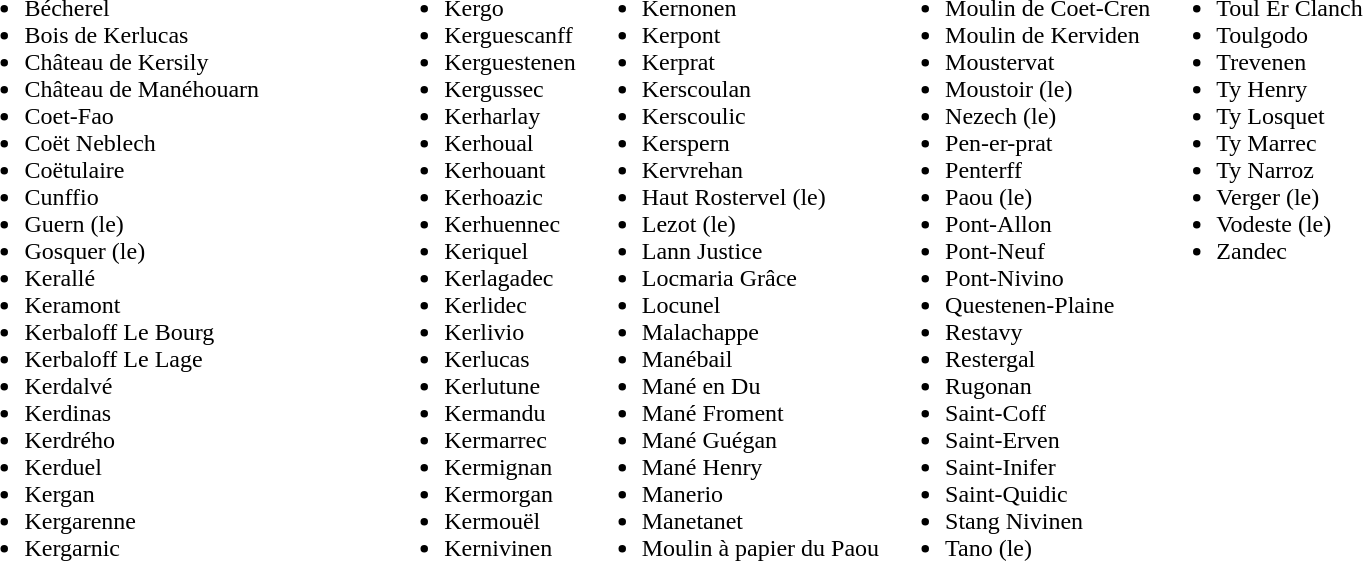<table width="_80%">
<tr valign="top">
<td width="30%"><br><ul><li>Bécherel</li><li>Bois de Kerlucas</li><li>Château de Kersily</li><li>Château de Manéhouarn</li><li>Coet-Fao</li><li>Coët Neblech</li><li>Coëtulaire</li><li>Cunffio</li><li>Guern (le)</li><li>Gosquer (le)</li><li>Kerallé</li><li>Keramont</li><li>Kerbaloff Le Bourg</li><li>Kerbaloff Le Lage</li><li>Kerdalvé</li><li>Kerdinas</li><li>Kerdrého</li><li>Kerduel</li><li>Kergan</li><li>Kergarenne</li><li>Kergarnic</li></ul></td>
<td><br><ul><li>Kergo</li><li>Kerguescanff</li><li>Kerguestenen</li><li>Kergussec</li><li>Kerharlay</li><li>Kerhoual</li><li>Kerhouant</li><li>Kerhoazic</li><li>Kerhuennec</li><li>Keriquel</li><li>Kerlagadec</li><li>Kerlidec</li><li>Kerlivio</li><li>Kerlucas</li><li>Kerlutune</li><li>Kermandu</li><li>Kermarrec</li><li>Kermignan</li><li>Kermorgan</li><li>Kermouël</li><li>Kernivinen</li></ul></td>
<td><br><ul><li>Kernonen</li><li>Kerpont</li><li>Kerprat</li><li>Kerscoulan</li><li>Kerscoulic</li><li>Kerspern</li><li>Kervrehan</li><li>Haut Rostervel (le)</li><li>Lezot (le)</li><li>Lann Justice</li><li>Locmaria Grâce</li><li>Locunel</li><li>Malachappe</li><li>Manébail</li><li>Mané en Du</li><li>Mané Froment</li><li>Mané Guégan</li><li>Mané Henry</li><li>Manerio</li><li>Manetanet</li><li>Moulin à papier du Paou</li></ul></td>
<td><br><ul><li>Moulin de Coet-Cren</li><li>Moulin de Kerviden</li><li>Moustervat</li><li>Moustoir (le)</li><li>Nezech (le)</li><li>Pen-er-prat</li><li>Penterff</li><li>Paou (le)</li><li>Pont-Allon</li><li>Pont-Neuf</li><li>Pont-Nivino</li><li>Questenen-Plaine</li><li>Restavy</li><li>Restergal</li><li>Rugonan</li><li>Saint-Coff</li><li>Saint-Erven</li><li>Saint-Inifer</li><li>Saint-Quidic</li><li>Stang Nivinen</li><li>Tano (le)</li></ul></td>
<td><br><ul><li>Toul Er Clanch</li><li>Toulgodo</li><li>Trevenen</li><li>Ty Henry</li><li>Ty Losquet</li><li>Ty Marrec</li><li>Ty Narroz</li><li>Verger (le)</li><li>Vodeste (le)</li><li>Zandec</li></ul></td>
</tr>
</table>
